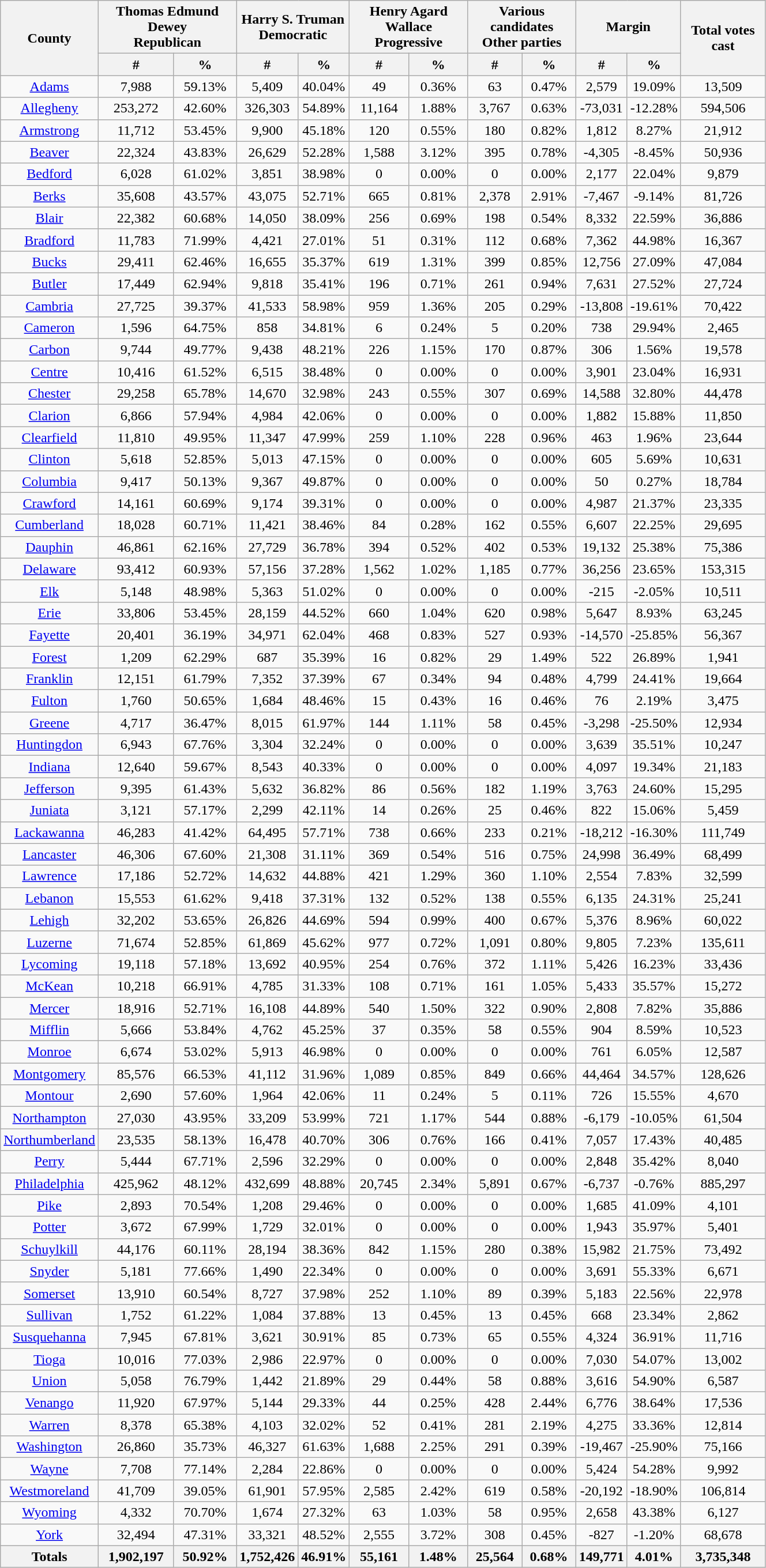<table width="70%"  class="wikitable sortable" style="text-align:center">
<tr>
<th colspan="1" rowspan="2">County</th>
<th style="text-align:center;" colspan="2">Thomas Edmund Dewey<br>Republican</th>
<th style="text-align:center;" colspan="2">Harry S. Truman<br>Democratic</th>
<th style="text-align:center;" colspan="2">Henry Agard Wallace<br>Progressive</th>
<th style="text-align:center;" colspan="2">Various candidates<br>Other parties</th>
<th style="text-align:center;" colspan="2">Margin</th>
<th colspan="1" rowspan="2" style="text-align:center;">Total votes cast</th>
</tr>
<tr>
<th style="text-align:center;" data-sort-type="number">#</th>
<th style="text-align:center;" data-sort-type="number">%</th>
<th style="text-align:center;" data-sort-type="number">#</th>
<th style="text-align:center;" data-sort-type="number">%</th>
<th style="text-align:center;" data-sort-type="number">#</th>
<th style="text-align:center;" data-sort-type="number">%</th>
<th style="text-align:center;" data-sort-type="number">#</th>
<th style="text-align:center;" data-sort-type="number">%</th>
<th style="text-align:center;" data-sort-type="number">#</th>
<th style="text-align:center;" data-sort-type="number">%</th>
</tr>
<tr style="text-align:center;">
<td><a href='#'>Adams</a></td>
<td>7,988</td>
<td>59.13%</td>
<td>5,409</td>
<td>40.04%</td>
<td>49</td>
<td>0.36%</td>
<td>63</td>
<td>0.47%</td>
<td>2,579</td>
<td>19.09%</td>
<td>13,509</td>
</tr>
<tr style="text-align:center;">
<td><a href='#'>Allegheny</a></td>
<td>253,272</td>
<td>42.60%</td>
<td>326,303</td>
<td>54.89%</td>
<td>11,164</td>
<td>1.88%</td>
<td>3,767</td>
<td>0.63%</td>
<td>-73,031</td>
<td>-12.28%</td>
<td>594,506</td>
</tr>
<tr style="text-align:center;">
<td><a href='#'>Armstrong</a></td>
<td>11,712</td>
<td>53.45%</td>
<td>9,900</td>
<td>45.18%</td>
<td>120</td>
<td>0.55%</td>
<td>180</td>
<td>0.82%</td>
<td>1,812</td>
<td>8.27%</td>
<td>21,912</td>
</tr>
<tr style="text-align:center;">
<td><a href='#'>Beaver</a></td>
<td>22,324</td>
<td>43.83%</td>
<td>26,629</td>
<td>52.28%</td>
<td>1,588</td>
<td>3.12%</td>
<td>395</td>
<td>0.78%</td>
<td>-4,305</td>
<td>-8.45%</td>
<td>50,936</td>
</tr>
<tr style="text-align:center;">
<td><a href='#'>Bedford</a></td>
<td>6,028</td>
<td>61.02%</td>
<td>3,851</td>
<td>38.98%</td>
<td>0</td>
<td>0.00%</td>
<td>0</td>
<td>0.00%</td>
<td>2,177</td>
<td>22.04%</td>
<td>9,879</td>
</tr>
<tr style="text-align:center;">
<td><a href='#'>Berks</a></td>
<td>35,608</td>
<td>43.57%</td>
<td>43,075</td>
<td>52.71%</td>
<td>665</td>
<td>0.81%</td>
<td>2,378</td>
<td>2.91%</td>
<td>-7,467</td>
<td>-9.14%</td>
<td>81,726</td>
</tr>
<tr style="text-align:center;">
<td><a href='#'>Blair</a></td>
<td>22,382</td>
<td>60.68%</td>
<td>14,050</td>
<td>38.09%</td>
<td>256</td>
<td>0.69%</td>
<td>198</td>
<td>0.54%</td>
<td>8,332</td>
<td>22.59%</td>
<td>36,886</td>
</tr>
<tr style="text-align:center;">
<td><a href='#'>Bradford</a></td>
<td>11,783</td>
<td>71.99%</td>
<td>4,421</td>
<td>27.01%</td>
<td>51</td>
<td>0.31%</td>
<td>112</td>
<td>0.68%</td>
<td>7,362</td>
<td>44.98%</td>
<td>16,367</td>
</tr>
<tr style="text-align:center;">
<td><a href='#'>Bucks</a></td>
<td>29,411</td>
<td>62.46%</td>
<td>16,655</td>
<td>35.37%</td>
<td>619</td>
<td>1.31%</td>
<td>399</td>
<td>0.85%</td>
<td>12,756</td>
<td>27.09%</td>
<td>47,084</td>
</tr>
<tr style="text-align:center;">
<td><a href='#'>Butler</a></td>
<td>17,449</td>
<td>62.94%</td>
<td>9,818</td>
<td>35.41%</td>
<td>196</td>
<td>0.71%</td>
<td>261</td>
<td>0.94%</td>
<td>7,631</td>
<td>27.52%</td>
<td>27,724</td>
</tr>
<tr style="text-align:center;">
<td><a href='#'>Cambria</a></td>
<td>27,725</td>
<td>39.37%</td>
<td>41,533</td>
<td>58.98%</td>
<td>959</td>
<td>1.36%</td>
<td>205</td>
<td>0.29%</td>
<td>-13,808</td>
<td>-19.61%</td>
<td>70,422</td>
</tr>
<tr style="text-align:center;">
<td><a href='#'>Cameron</a></td>
<td>1,596</td>
<td>64.75%</td>
<td>858</td>
<td>34.81%</td>
<td>6</td>
<td>0.24%</td>
<td>5</td>
<td>0.20%</td>
<td>738</td>
<td>29.94%</td>
<td>2,465</td>
</tr>
<tr style="text-align:center;">
<td><a href='#'>Carbon</a></td>
<td>9,744</td>
<td>49.77%</td>
<td>9,438</td>
<td>48.21%</td>
<td>226</td>
<td>1.15%</td>
<td>170</td>
<td>0.87%</td>
<td>306</td>
<td>1.56%</td>
<td>19,578</td>
</tr>
<tr style="text-align:center;">
<td><a href='#'>Centre</a></td>
<td>10,416</td>
<td>61.52%</td>
<td>6,515</td>
<td>38.48%</td>
<td>0</td>
<td>0.00%</td>
<td>0</td>
<td>0.00%</td>
<td>3,901</td>
<td>23.04%</td>
<td>16,931</td>
</tr>
<tr style="text-align:center;">
<td><a href='#'>Chester</a></td>
<td>29,258</td>
<td>65.78%</td>
<td>14,670</td>
<td>32.98%</td>
<td>243</td>
<td>0.55%</td>
<td>307</td>
<td>0.69%</td>
<td>14,588</td>
<td>32.80%</td>
<td>44,478</td>
</tr>
<tr style="text-align:center;">
<td><a href='#'>Clarion</a></td>
<td>6,866</td>
<td>57.94%</td>
<td>4,984</td>
<td>42.06%</td>
<td>0</td>
<td>0.00%</td>
<td>0</td>
<td>0.00%</td>
<td>1,882</td>
<td>15.88%</td>
<td>11,850</td>
</tr>
<tr style="text-align:center;">
<td><a href='#'>Clearfield</a></td>
<td>11,810</td>
<td>49.95%</td>
<td>11,347</td>
<td>47.99%</td>
<td>259</td>
<td>1.10%</td>
<td>228</td>
<td>0.96%</td>
<td>463</td>
<td>1.96%</td>
<td>23,644</td>
</tr>
<tr style="text-align:center;">
<td><a href='#'>Clinton</a></td>
<td>5,618</td>
<td>52.85%</td>
<td>5,013</td>
<td>47.15%</td>
<td>0</td>
<td>0.00%</td>
<td>0</td>
<td>0.00%</td>
<td>605</td>
<td>5.69%</td>
<td>10,631</td>
</tr>
<tr style="text-align:center;">
<td><a href='#'>Columbia</a></td>
<td>9,417</td>
<td>50.13%</td>
<td>9,367</td>
<td>49.87%</td>
<td>0</td>
<td>0.00%</td>
<td>0</td>
<td>0.00%</td>
<td>50</td>
<td>0.27%</td>
<td>18,784</td>
</tr>
<tr style="text-align:center;">
<td><a href='#'>Crawford</a></td>
<td>14,161</td>
<td>60.69%</td>
<td>9,174</td>
<td>39.31%</td>
<td>0</td>
<td>0.00%</td>
<td>0</td>
<td>0.00%</td>
<td>4,987</td>
<td>21.37%</td>
<td>23,335</td>
</tr>
<tr style="text-align:center;">
<td><a href='#'>Cumberland</a></td>
<td>18,028</td>
<td>60.71%</td>
<td>11,421</td>
<td>38.46%</td>
<td>84</td>
<td>0.28%</td>
<td>162</td>
<td>0.55%</td>
<td>6,607</td>
<td>22.25%</td>
<td>29,695</td>
</tr>
<tr style="text-align:center;">
<td><a href='#'>Dauphin</a></td>
<td>46,861</td>
<td>62.16%</td>
<td>27,729</td>
<td>36.78%</td>
<td>394</td>
<td>0.52%</td>
<td>402</td>
<td>0.53%</td>
<td>19,132</td>
<td>25.38%</td>
<td>75,386</td>
</tr>
<tr style="text-align:center;">
<td><a href='#'>Delaware</a></td>
<td>93,412</td>
<td>60.93%</td>
<td>57,156</td>
<td>37.28%</td>
<td>1,562</td>
<td>1.02%</td>
<td>1,185</td>
<td>0.77%</td>
<td>36,256</td>
<td>23.65%</td>
<td>153,315</td>
</tr>
<tr style="text-align:center;">
<td><a href='#'>Elk</a></td>
<td>5,148</td>
<td>48.98%</td>
<td>5,363</td>
<td>51.02%</td>
<td>0</td>
<td>0.00%</td>
<td>0</td>
<td>0.00%</td>
<td>-215</td>
<td>-2.05%</td>
<td>10,511</td>
</tr>
<tr style="text-align:center;">
<td><a href='#'>Erie</a></td>
<td>33,806</td>
<td>53.45%</td>
<td>28,159</td>
<td>44.52%</td>
<td>660</td>
<td>1.04%</td>
<td>620</td>
<td>0.98%</td>
<td>5,647</td>
<td>8.93%</td>
<td>63,245</td>
</tr>
<tr style="text-align:center;">
<td><a href='#'>Fayette</a></td>
<td>20,401</td>
<td>36.19%</td>
<td>34,971</td>
<td>62.04%</td>
<td>468</td>
<td>0.83%</td>
<td>527</td>
<td>0.93%</td>
<td>-14,570</td>
<td>-25.85%</td>
<td>56,367</td>
</tr>
<tr style="text-align:center;">
<td><a href='#'>Forest</a></td>
<td>1,209</td>
<td>62.29%</td>
<td>687</td>
<td>35.39%</td>
<td>16</td>
<td>0.82%</td>
<td>29</td>
<td>1.49%</td>
<td>522</td>
<td>26.89%</td>
<td>1,941</td>
</tr>
<tr style="text-align:center;">
<td><a href='#'>Franklin</a></td>
<td>12,151</td>
<td>61.79%</td>
<td>7,352</td>
<td>37.39%</td>
<td>67</td>
<td>0.34%</td>
<td>94</td>
<td>0.48%</td>
<td>4,799</td>
<td>24.41%</td>
<td>19,664</td>
</tr>
<tr style="text-align:center;">
<td><a href='#'>Fulton</a></td>
<td>1,760</td>
<td>50.65%</td>
<td>1,684</td>
<td>48.46%</td>
<td>15</td>
<td>0.43%</td>
<td>16</td>
<td>0.46%</td>
<td>76</td>
<td>2.19%</td>
<td>3,475</td>
</tr>
<tr style="text-align:center;">
<td><a href='#'>Greene</a></td>
<td>4,717</td>
<td>36.47%</td>
<td>8,015</td>
<td>61.97%</td>
<td>144</td>
<td>1.11%</td>
<td>58</td>
<td>0.45%</td>
<td>-3,298</td>
<td>-25.50%</td>
<td>12,934</td>
</tr>
<tr style="text-align:center;">
<td><a href='#'>Huntingdon</a></td>
<td>6,943</td>
<td>67.76%</td>
<td>3,304</td>
<td>32.24%</td>
<td>0</td>
<td>0.00%</td>
<td>0</td>
<td>0.00%</td>
<td>3,639</td>
<td>35.51%</td>
<td>10,247</td>
</tr>
<tr style="text-align:center;">
<td><a href='#'>Indiana</a></td>
<td>12,640</td>
<td>59.67%</td>
<td>8,543</td>
<td>40.33%</td>
<td>0</td>
<td>0.00%</td>
<td>0</td>
<td>0.00%</td>
<td>4,097</td>
<td>19.34%</td>
<td>21,183</td>
</tr>
<tr style="text-align:center;">
<td><a href='#'>Jefferson</a></td>
<td>9,395</td>
<td>61.43%</td>
<td>5,632</td>
<td>36.82%</td>
<td>86</td>
<td>0.56%</td>
<td>182</td>
<td>1.19%</td>
<td>3,763</td>
<td>24.60%</td>
<td>15,295</td>
</tr>
<tr style="text-align:center;">
<td><a href='#'>Juniata</a></td>
<td>3,121</td>
<td>57.17%</td>
<td>2,299</td>
<td>42.11%</td>
<td>14</td>
<td>0.26%</td>
<td>25</td>
<td>0.46%</td>
<td>822</td>
<td>15.06%</td>
<td>5,459</td>
</tr>
<tr style="text-align:center;">
<td><a href='#'>Lackawanna</a></td>
<td>46,283</td>
<td>41.42%</td>
<td>64,495</td>
<td>57.71%</td>
<td>738</td>
<td>0.66%</td>
<td>233</td>
<td>0.21%</td>
<td>-18,212</td>
<td>-16.30%</td>
<td>111,749</td>
</tr>
<tr style="text-align:center;">
<td><a href='#'>Lancaster</a></td>
<td>46,306</td>
<td>67.60%</td>
<td>21,308</td>
<td>31.11%</td>
<td>369</td>
<td>0.54%</td>
<td>516</td>
<td>0.75%</td>
<td>24,998</td>
<td>36.49%</td>
<td>68,499</td>
</tr>
<tr style="text-align:center;">
<td><a href='#'>Lawrence</a></td>
<td>17,186</td>
<td>52.72%</td>
<td>14,632</td>
<td>44.88%</td>
<td>421</td>
<td>1.29%</td>
<td>360</td>
<td>1.10%</td>
<td>2,554</td>
<td>7.83%</td>
<td>32,599</td>
</tr>
<tr style="text-align:center;">
<td><a href='#'>Lebanon</a></td>
<td>15,553</td>
<td>61.62%</td>
<td>9,418</td>
<td>37.31%</td>
<td>132</td>
<td>0.52%</td>
<td>138</td>
<td>0.55%</td>
<td>6,135</td>
<td>24.31%</td>
<td>25,241</td>
</tr>
<tr style="text-align:center;">
<td><a href='#'>Lehigh</a></td>
<td>32,202</td>
<td>53.65%</td>
<td>26,826</td>
<td>44.69%</td>
<td>594</td>
<td>0.99%</td>
<td>400</td>
<td>0.67%</td>
<td>5,376</td>
<td>8.96%</td>
<td>60,022</td>
</tr>
<tr style="text-align:center;">
<td><a href='#'>Luzerne</a></td>
<td>71,674</td>
<td>52.85%</td>
<td>61,869</td>
<td>45.62%</td>
<td>977</td>
<td>0.72%</td>
<td>1,091</td>
<td>0.80%</td>
<td>9,805</td>
<td>7.23%</td>
<td>135,611</td>
</tr>
<tr style="text-align:center;">
<td><a href='#'>Lycoming</a></td>
<td>19,118</td>
<td>57.18%</td>
<td>13,692</td>
<td>40.95%</td>
<td>254</td>
<td>0.76%</td>
<td>372</td>
<td>1.11%</td>
<td>5,426</td>
<td>16.23%</td>
<td>33,436</td>
</tr>
<tr style="text-align:center;">
<td><a href='#'>McKean</a></td>
<td>10,218</td>
<td>66.91%</td>
<td>4,785</td>
<td>31.33%</td>
<td>108</td>
<td>0.71%</td>
<td>161</td>
<td>1.05%</td>
<td>5,433</td>
<td>35.57%</td>
<td>15,272</td>
</tr>
<tr style="text-align:center;">
<td><a href='#'>Mercer</a></td>
<td>18,916</td>
<td>52.71%</td>
<td>16,108</td>
<td>44.89%</td>
<td>540</td>
<td>1.50%</td>
<td>322</td>
<td>0.90%</td>
<td>2,808</td>
<td>7.82%</td>
<td>35,886</td>
</tr>
<tr style="text-align:center;">
<td><a href='#'>Mifflin</a></td>
<td>5,666</td>
<td>53.84%</td>
<td>4,762</td>
<td>45.25%</td>
<td>37</td>
<td>0.35%</td>
<td>58</td>
<td>0.55%</td>
<td>904</td>
<td>8.59%</td>
<td>10,523</td>
</tr>
<tr style="text-align:center;">
<td><a href='#'>Monroe</a></td>
<td>6,674</td>
<td>53.02%</td>
<td>5,913</td>
<td>46.98%</td>
<td>0</td>
<td>0.00%</td>
<td>0</td>
<td>0.00%</td>
<td>761</td>
<td>6.05%</td>
<td>12,587</td>
</tr>
<tr style="text-align:center;">
<td><a href='#'>Montgomery</a></td>
<td>85,576</td>
<td>66.53%</td>
<td>41,112</td>
<td>31.96%</td>
<td>1,089</td>
<td>0.85%</td>
<td>849</td>
<td>0.66%</td>
<td>44,464</td>
<td>34.57%</td>
<td>128,626</td>
</tr>
<tr style="text-align:center;">
<td><a href='#'>Montour</a></td>
<td>2,690</td>
<td>57.60%</td>
<td>1,964</td>
<td>42.06%</td>
<td>11</td>
<td>0.24%</td>
<td>5</td>
<td>0.11%</td>
<td>726</td>
<td>15.55%</td>
<td>4,670</td>
</tr>
<tr style="text-align:center;">
<td><a href='#'>Northampton</a></td>
<td>27,030</td>
<td>43.95%</td>
<td>33,209</td>
<td>53.99%</td>
<td>721</td>
<td>1.17%</td>
<td>544</td>
<td>0.88%</td>
<td>-6,179</td>
<td>-10.05%</td>
<td>61,504</td>
</tr>
<tr style="text-align:center;">
<td><a href='#'>Northumberland</a></td>
<td>23,535</td>
<td>58.13%</td>
<td>16,478</td>
<td>40.70%</td>
<td>306</td>
<td>0.76%</td>
<td>166</td>
<td>0.41%</td>
<td>7,057</td>
<td>17.43%</td>
<td>40,485</td>
</tr>
<tr style="text-align:center;">
<td><a href='#'>Perry</a></td>
<td>5,444</td>
<td>67.71%</td>
<td>2,596</td>
<td>32.29%</td>
<td>0</td>
<td>0.00%</td>
<td>0</td>
<td>0.00%</td>
<td>2,848</td>
<td>35.42%</td>
<td>8,040</td>
</tr>
<tr style="text-align:center;">
<td><a href='#'>Philadelphia</a></td>
<td>425,962</td>
<td>48.12%</td>
<td>432,699</td>
<td>48.88%</td>
<td>20,745</td>
<td>2.34%</td>
<td>5,891</td>
<td>0.67%</td>
<td>-6,737</td>
<td>-0.76%</td>
<td>885,297</td>
</tr>
<tr style="text-align:center;">
<td><a href='#'>Pike</a></td>
<td>2,893</td>
<td>70.54%</td>
<td>1,208</td>
<td>29.46%</td>
<td>0</td>
<td>0.00%</td>
<td>0</td>
<td>0.00%</td>
<td>1,685</td>
<td>41.09%</td>
<td>4,101</td>
</tr>
<tr style="text-align:center;">
<td><a href='#'>Potter</a></td>
<td>3,672</td>
<td>67.99%</td>
<td>1,729</td>
<td>32.01%</td>
<td>0</td>
<td>0.00%</td>
<td>0</td>
<td>0.00%</td>
<td>1,943</td>
<td>35.97%</td>
<td>5,401</td>
</tr>
<tr style="text-align:center;">
<td><a href='#'>Schuylkill</a></td>
<td>44,176</td>
<td>60.11%</td>
<td>28,194</td>
<td>38.36%</td>
<td>842</td>
<td>1.15%</td>
<td>280</td>
<td>0.38%</td>
<td>15,982</td>
<td>21.75%</td>
<td>73,492</td>
</tr>
<tr style="text-align:center;">
<td><a href='#'>Snyder</a></td>
<td>5,181</td>
<td>77.66%</td>
<td>1,490</td>
<td>22.34%</td>
<td>0</td>
<td>0.00%</td>
<td>0</td>
<td>0.00%</td>
<td>3,691</td>
<td>55.33%</td>
<td>6,671</td>
</tr>
<tr style="text-align:center;">
<td><a href='#'>Somerset</a></td>
<td>13,910</td>
<td>60.54%</td>
<td>8,727</td>
<td>37.98%</td>
<td>252</td>
<td>1.10%</td>
<td>89</td>
<td>0.39%</td>
<td>5,183</td>
<td>22.56%</td>
<td>22,978</td>
</tr>
<tr style="text-align:center;">
<td><a href='#'>Sullivan</a></td>
<td>1,752</td>
<td>61.22%</td>
<td>1,084</td>
<td>37.88%</td>
<td>13</td>
<td>0.45%</td>
<td>13</td>
<td>0.45%</td>
<td>668</td>
<td>23.34%</td>
<td>2,862</td>
</tr>
<tr style="text-align:center;">
<td><a href='#'>Susquehanna</a></td>
<td>7,945</td>
<td>67.81%</td>
<td>3,621</td>
<td>30.91%</td>
<td>85</td>
<td>0.73%</td>
<td>65</td>
<td>0.55%</td>
<td>4,324</td>
<td>36.91%</td>
<td>11,716</td>
</tr>
<tr style="text-align:center;">
<td><a href='#'>Tioga</a></td>
<td>10,016</td>
<td>77.03%</td>
<td>2,986</td>
<td>22.97%</td>
<td>0</td>
<td>0.00%</td>
<td>0</td>
<td>0.00%</td>
<td>7,030</td>
<td>54.07%</td>
<td>13,002</td>
</tr>
<tr style="text-align:center;">
<td><a href='#'>Union</a></td>
<td>5,058</td>
<td>76.79%</td>
<td>1,442</td>
<td>21.89%</td>
<td>29</td>
<td>0.44%</td>
<td>58</td>
<td>0.88%</td>
<td>3,616</td>
<td>54.90%</td>
<td>6,587</td>
</tr>
<tr style="text-align:center;">
<td><a href='#'>Venango</a></td>
<td>11,920</td>
<td>67.97%</td>
<td>5,144</td>
<td>29.33%</td>
<td>44</td>
<td>0.25%</td>
<td>428</td>
<td>2.44%</td>
<td>6,776</td>
<td>38.64%</td>
<td>17,536</td>
</tr>
<tr style="text-align:center;">
<td><a href='#'>Warren</a></td>
<td>8,378</td>
<td>65.38%</td>
<td>4,103</td>
<td>32.02%</td>
<td>52</td>
<td>0.41%</td>
<td>281</td>
<td>2.19%</td>
<td>4,275</td>
<td>33.36%</td>
<td>12,814</td>
</tr>
<tr style="text-align:center;">
<td><a href='#'>Washington</a></td>
<td>26,860</td>
<td>35.73%</td>
<td>46,327</td>
<td>61.63%</td>
<td>1,688</td>
<td>2.25%</td>
<td>291</td>
<td>0.39%</td>
<td>-19,467</td>
<td>-25.90%</td>
<td>75,166</td>
</tr>
<tr style="text-align:center;">
<td><a href='#'>Wayne</a></td>
<td>7,708</td>
<td>77.14%</td>
<td>2,284</td>
<td>22.86%</td>
<td>0</td>
<td>0.00%</td>
<td>0</td>
<td>0.00%</td>
<td>5,424</td>
<td>54.28%</td>
<td>9,992</td>
</tr>
<tr style="text-align:center;">
<td><a href='#'>Westmoreland</a></td>
<td>41,709</td>
<td>39.05%</td>
<td>61,901</td>
<td>57.95%</td>
<td>2,585</td>
<td>2.42%</td>
<td>619</td>
<td>0.58%</td>
<td>-20,192</td>
<td>-18.90%</td>
<td>106,814</td>
</tr>
<tr style="text-align:center;">
<td><a href='#'>Wyoming</a></td>
<td>4,332</td>
<td>70.70%</td>
<td>1,674</td>
<td>27.32%</td>
<td>63</td>
<td>1.03%</td>
<td>58</td>
<td>0.95%</td>
<td>2,658</td>
<td>43.38%</td>
<td>6,127</td>
</tr>
<tr style="text-align:center;">
<td><a href='#'>York</a></td>
<td>32,494</td>
<td>47.31%</td>
<td>33,321</td>
<td>48.52%</td>
<td>2,555</td>
<td>3.72%</td>
<td>308</td>
<td>0.45%</td>
<td>-827</td>
<td>-1.20%</td>
<td>68,678</td>
</tr>
<tr style="text-align:center;">
<th>Totals</th>
<th>1,902,197</th>
<th>50.92%</th>
<th>1,752,426</th>
<th>46.91%</th>
<th>55,161</th>
<th>1.48%</th>
<th>25,564</th>
<th>0.68%</th>
<th>149,771</th>
<th>4.01%</th>
<th>3,735,348</th>
</tr>
</table>
